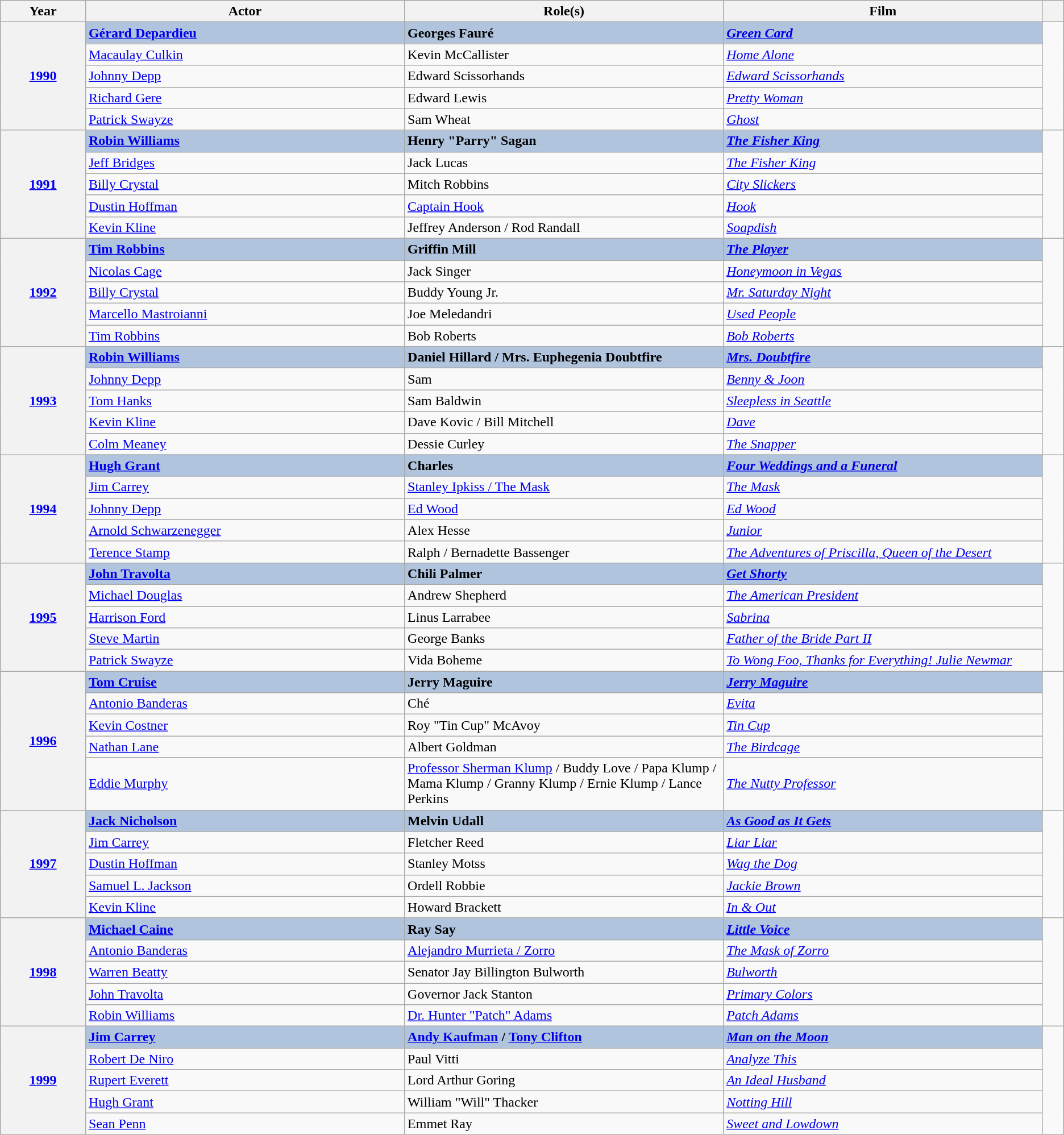<table class="wikitable sortable">
<tr>
<th scope="col" style="width:8%;">Year</th>
<th scope="col" style="width:30%;">Actor</th>
<th scope="col" style="width:30%;">Role(s)</th>
<th scope="col" style="width:30%;">Film</th>
<th scope="col" style="width:2%;" class="unsortable"></th>
</tr>
<tr>
<th rowspan="5" style="text-align:center;"><a href='#'>1990</a></th>
<td style="background:#B0C4DE;"><strong><a href='#'>Gérard Depardieu</a></strong></td>
<td style="background:#B0C4DE;"><strong>Georges Fauré</strong></td>
<td style="background:#B0C4DE;"><strong><em><a href='#'>Green Card</a></em></strong></td>
<td rowspan=5></td>
</tr>
<tr>
<td><a href='#'>Macaulay Culkin</a></td>
<td>Kevin McCallister</td>
<td><em><a href='#'>Home Alone</a></em></td>
</tr>
<tr>
<td><a href='#'>Johnny Depp</a></td>
<td>Edward Scissorhands</td>
<td><em><a href='#'>Edward Scissorhands</a></em></td>
</tr>
<tr>
<td><a href='#'>Richard Gere</a></td>
<td>Edward Lewis</td>
<td><em><a href='#'>Pretty Woman</a></em></td>
</tr>
<tr>
<td><a href='#'>Patrick Swayze</a></td>
<td>Sam Wheat</td>
<td><em><a href='#'>Ghost</a></em></td>
</tr>
<tr>
<th rowspan="5" style="text-align:center;"><a href='#'>1991</a></th>
<td style="background:#B0C4DE;"><strong><a href='#'>Robin Williams</a></strong></td>
<td style="background:#B0C4DE;"><strong>Henry "Parry" Sagan</strong></td>
<td style="background:#B0C4DE;"><strong><em><a href='#'>The Fisher King</a></em></strong></td>
<td rowspan=5></td>
</tr>
<tr>
<td><a href='#'>Jeff Bridges</a></td>
<td>Jack Lucas</td>
<td><em><a href='#'>The Fisher King</a></em></td>
</tr>
<tr>
<td><a href='#'>Billy Crystal</a></td>
<td>Mitch Robbins</td>
<td><em><a href='#'>City Slickers</a></em></td>
</tr>
<tr>
<td><a href='#'>Dustin Hoffman</a></td>
<td><a href='#'>Captain Hook</a></td>
<td><em><a href='#'>Hook</a></em></td>
</tr>
<tr>
<td><a href='#'>Kevin Kline</a></td>
<td>Jeffrey Anderson / Rod Randall</td>
<td><em><a href='#'>Soapdish</a></em></td>
</tr>
<tr>
<th rowspan="5" style="text-align:center;"><a href='#'>1992</a></th>
<td style="background:#B0C4DE;"><strong><a href='#'>Tim Robbins</a></strong></td>
<td style="background:#B0C4DE;"><strong>Griffin Mill</strong></td>
<td style="background:#B0C4DE;"><strong><em><a href='#'>The Player</a></em></strong></td>
<td rowspan=5></td>
</tr>
<tr>
<td><a href='#'>Nicolas Cage</a></td>
<td>Jack Singer</td>
<td><em><a href='#'>Honeymoon in Vegas</a></em></td>
</tr>
<tr>
<td><a href='#'>Billy Crystal</a></td>
<td>Buddy Young Jr.</td>
<td><em><a href='#'>Mr. Saturday Night</a></em></td>
</tr>
<tr>
<td><a href='#'>Marcello Mastroianni</a></td>
<td>Joe Meledandri</td>
<td><em><a href='#'>Used People</a></em></td>
</tr>
<tr>
<td><a href='#'>Tim Robbins</a></td>
<td>Bob Roberts</td>
<td><em><a href='#'>Bob Roberts</a></em></td>
</tr>
<tr>
<th rowspan="5" style="text-align:center;"><a href='#'>1993</a></th>
<td style="background:#B0C4DE;"><strong><a href='#'>Robin Williams</a></strong></td>
<td style="background:#B0C4DE;"><strong>Daniel Hillard / Mrs. Euphegenia Doubtfire</strong></td>
<td style="background:#B0C4DE;"><strong><em><a href='#'>Mrs. Doubtfire</a></em></strong></td>
<td rowspan=5></td>
</tr>
<tr>
<td><a href='#'>Johnny Depp</a></td>
<td>Sam</td>
<td><em><a href='#'>Benny & Joon</a></em></td>
</tr>
<tr>
<td><a href='#'>Tom Hanks</a></td>
<td>Sam Baldwin</td>
<td><em><a href='#'>Sleepless in Seattle</a></em></td>
</tr>
<tr>
<td><a href='#'>Kevin Kline</a></td>
<td>Dave Kovic / Bill Mitchell</td>
<td><em><a href='#'>Dave</a></em></td>
</tr>
<tr>
<td><a href='#'>Colm Meaney</a></td>
<td>Dessie Curley</td>
<td><em><a href='#'>The Snapper</a></em></td>
</tr>
<tr>
<th rowspan="5" style="text-align:center;"><a href='#'>1994</a></th>
<td style="background:#B0C4DE;"><strong><a href='#'>Hugh Grant</a></strong></td>
<td style="background:#B0C4DE;"><strong>Charles</strong></td>
<td style="background:#B0C4DE;"><strong><em><a href='#'>Four Weddings and a Funeral</a></em></strong></td>
<td rowspan=5></td>
</tr>
<tr>
<td><a href='#'>Jim Carrey</a></td>
<td><a href='#'>Stanley Ipkiss / The Mask</a></td>
<td><em><a href='#'>The Mask</a></em></td>
</tr>
<tr>
<td><a href='#'>Johnny Depp</a></td>
<td><a href='#'>Ed Wood</a></td>
<td><em><a href='#'>Ed Wood</a></em></td>
</tr>
<tr>
<td><a href='#'>Arnold Schwarzenegger</a></td>
<td>Alex Hesse</td>
<td><em><a href='#'>Junior</a></em></td>
</tr>
<tr>
<td><a href='#'>Terence Stamp</a></td>
<td>Ralph / Bernadette Bassenger</td>
<td><em><a href='#'>The Adventures of Priscilla, Queen of the Desert</a></em></td>
</tr>
<tr>
<th rowspan="5" style="text-align:center;"><a href='#'>1995</a></th>
<td style="background:#B0C4DE;"><strong><a href='#'>John Travolta</a></strong></td>
<td style="background:#B0C4DE;"><strong>Chili Palmer</strong></td>
<td style="background:#B0C4DE;"><strong><em><a href='#'>Get Shorty</a></em></strong></td>
<td rowspan=5></td>
</tr>
<tr>
<td><a href='#'>Michael Douglas</a></td>
<td>Andrew Shepherd</td>
<td><em><a href='#'>The American President</a></em></td>
</tr>
<tr>
<td><a href='#'>Harrison Ford</a></td>
<td>Linus Larrabee</td>
<td><em><a href='#'>Sabrina</a></em></td>
</tr>
<tr>
<td><a href='#'>Steve Martin</a></td>
<td>George Banks</td>
<td><em><a href='#'>Father of the Bride Part II</a></em></td>
</tr>
<tr>
<td><a href='#'>Patrick Swayze</a></td>
<td>Vida Boheme</td>
<td><em><a href='#'>To Wong Foo, Thanks for Everything! Julie Newmar</a></em></td>
</tr>
<tr>
<th rowspan="5" style="text-align:center;"><a href='#'>1996</a></th>
<td style="background:#B0C4DE;"><strong><a href='#'>Tom Cruise</a></strong></td>
<td style="background:#B0C4DE;"><strong>Jerry Maguire</strong></td>
<td style="background:#B0C4DE;"><strong><em><a href='#'>Jerry Maguire</a></em></strong></td>
<td rowspan=5></td>
</tr>
<tr>
<td><a href='#'>Antonio Banderas</a></td>
<td>Ché</td>
<td><em><a href='#'>Evita</a></em></td>
</tr>
<tr>
<td><a href='#'>Kevin Costner</a></td>
<td>Roy "Tin Cup" McAvoy</td>
<td><em><a href='#'>Tin Cup</a></em></td>
</tr>
<tr>
<td><a href='#'>Nathan Lane</a></td>
<td>Albert Goldman</td>
<td><em><a href='#'>The Birdcage</a></em></td>
</tr>
<tr>
<td><a href='#'>Eddie Murphy</a></td>
<td><a href='#'>Professor Sherman Klump</a> / Buddy Love / Papa Klump / Mama Klump / Granny Klump / Ernie Klump / Lance Perkins</td>
<td><em><a href='#'>The Nutty Professor</a></em></td>
</tr>
<tr>
<th rowspan="5" style="text-align:center;"><a href='#'>1997</a></th>
<td style="background:#B0C4DE;"><strong><a href='#'>Jack Nicholson</a></strong></td>
<td style="background:#B0C4DE;"><strong>Melvin Udall</strong></td>
<td style="background:#B0C4DE;"><strong><em><a href='#'>As Good as It Gets</a></em></strong></td>
<td rowspan=5></td>
</tr>
<tr>
<td><a href='#'>Jim Carrey</a></td>
<td>Fletcher Reed</td>
<td><em><a href='#'>Liar Liar</a></em></td>
</tr>
<tr>
<td><a href='#'>Dustin Hoffman</a></td>
<td>Stanley Motss</td>
<td><em><a href='#'>Wag the Dog</a></em></td>
</tr>
<tr>
<td><a href='#'>Samuel L. Jackson</a></td>
<td>Ordell Robbie</td>
<td><em><a href='#'>Jackie Brown</a></em></td>
</tr>
<tr>
<td><a href='#'>Kevin Kline</a></td>
<td>Howard Brackett</td>
<td><em><a href='#'>In & Out</a></em></td>
</tr>
<tr>
<th rowspan="5" style="text-align:center;"><a href='#'>1998</a></th>
<td style="background:#B0C4DE;"><strong><a href='#'>Michael Caine</a></strong></td>
<td style="background:#B0C4DE;"><strong>Ray Say</strong></td>
<td style="background:#B0C4DE;"><strong><em><a href='#'>Little Voice</a></em></strong></td>
<td rowspan=5></td>
</tr>
<tr>
<td><a href='#'>Antonio Banderas</a></td>
<td><a href='#'>Alejandro Murrieta / Zorro</a></td>
<td><em><a href='#'>The Mask of Zorro</a></em></td>
</tr>
<tr>
<td><a href='#'>Warren Beatty</a></td>
<td>Senator Jay Billington Bulworth</td>
<td><em><a href='#'>Bulworth</a></em></td>
</tr>
<tr>
<td><a href='#'>John Travolta</a></td>
<td>Governor Jack Stanton</td>
<td><em><a href='#'>Primary Colors</a></em></td>
</tr>
<tr>
<td><a href='#'>Robin Williams</a></td>
<td><a href='#'>Dr. Hunter "Patch" Adams</a></td>
<td><em><a href='#'>Patch Adams</a></em></td>
</tr>
<tr>
<th rowspan="5" style="text-align:center;"><a href='#'>1999</a></th>
<td style="background:#B0C4DE;"><strong><a href='#'>Jim Carrey</a></strong></td>
<td style="background:#B0C4DE;"><strong><a href='#'>Andy Kaufman</a> / <a href='#'>Tony Clifton</a></strong></td>
<td style="background:#B0C4DE;"><strong><em><a href='#'>Man on the Moon</a></em></strong></td>
<td rowspan=5></td>
</tr>
<tr>
<td><a href='#'>Robert De Niro</a></td>
<td>Paul Vitti</td>
<td><em><a href='#'>Analyze This</a></em></td>
</tr>
<tr>
<td><a href='#'>Rupert Everett</a></td>
<td>Lord Arthur Goring</td>
<td><em><a href='#'>An Ideal Husband</a></em></td>
</tr>
<tr>
<td><a href='#'>Hugh Grant</a></td>
<td>William "Will" Thacker</td>
<td><em><a href='#'>Notting Hill</a></em></td>
</tr>
<tr>
<td><a href='#'>Sean Penn</a></td>
<td>Emmet Ray</td>
<td><em><a href='#'>Sweet and Lowdown</a></em></td>
</tr>
</table>
